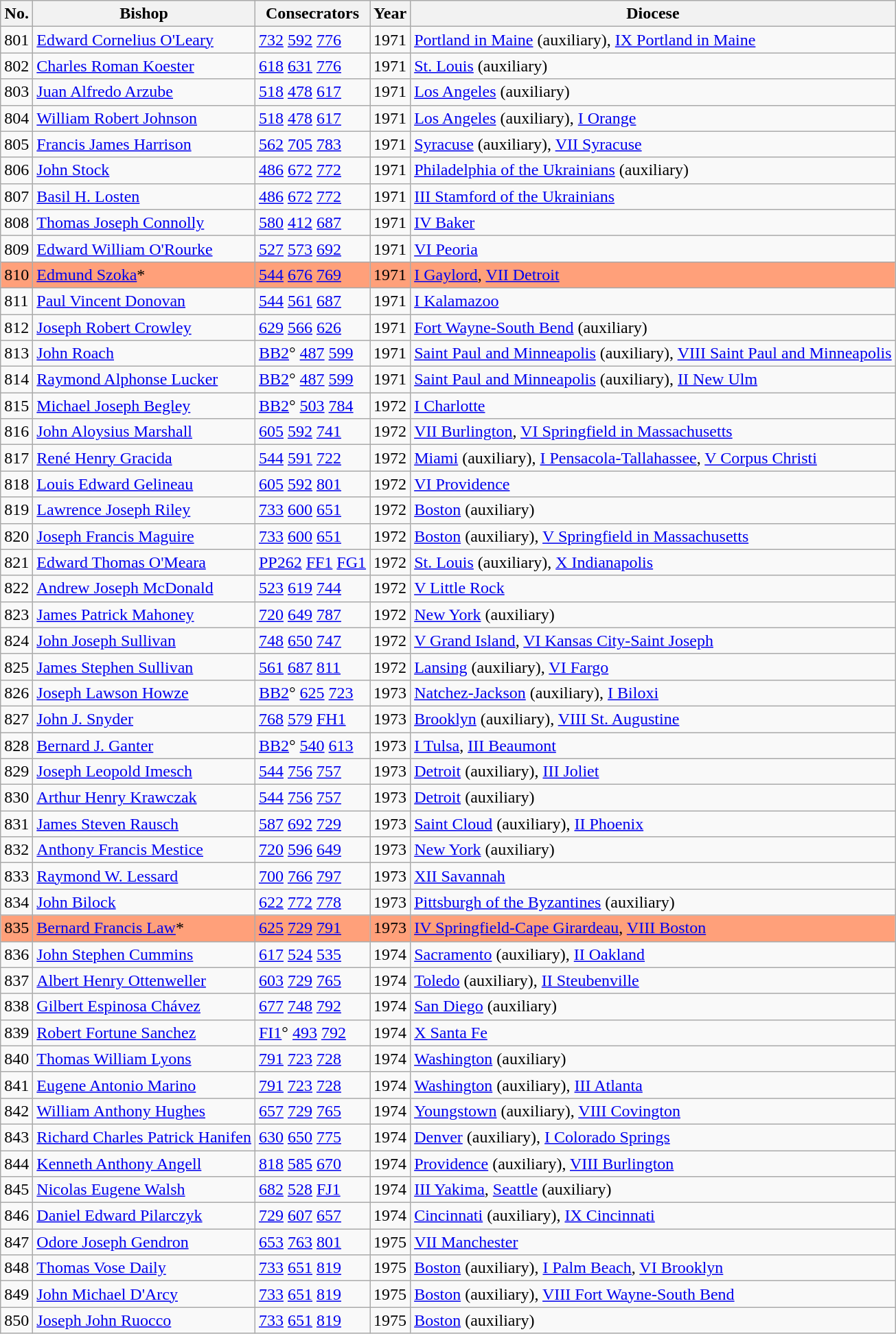<table class="wikitable">
<tr>
<th>No.</th>
<th>Bishop</th>
<th>Consecrators</th>
<th>Year</th>
<th>Diocese</th>
</tr>
<tr>
<td>801</td>
<td><a href='#'>Edward Cornelius O'Leary</a></td>
<td><a href='#'>732</a> <a href='#'>592</a> <a href='#'>776</a></td>
<td>1971</td>
<td><a href='#'>Portland in Maine</a> (auxiliary), <a href='#'>IX Portland in Maine</a></td>
</tr>
<tr>
<td>802</td>
<td><a href='#'>Charles Roman Koester</a></td>
<td><a href='#'>618</a> <a href='#'>631</a> <a href='#'>776</a></td>
<td>1971</td>
<td><a href='#'>St. Louis</a> (auxiliary)</td>
</tr>
<tr>
<td>803</td>
<td><a href='#'>Juan Alfredo Arzube</a></td>
<td><a href='#'>518</a> <a href='#'>478</a> <a href='#'>617</a></td>
<td>1971</td>
<td><a href='#'>Los Angeles</a> (auxiliary)</td>
</tr>
<tr>
<td>804</td>
<td><a href='#'>William Robert Johnson</a></td>
<td><a href='#'>518</a> <a href='#'>478</a> <a href='#'>617</a></td>
<td>1971</td>
<td><a href='#'>Los Angeles</a> (auxiliary), <a href='#'>I Orange</a></td>
</tr>
<tr>
<td>805</td>
<td><a href='#'>Francis James Harrison</a></td>
<td><a href='#'>562</a> <a href='#'>705</a> <a href='#'>783</a></td>
<td>1971</td>
<td><a href='#'>Syracuse</a> (auxiliary), <a href='#'>VII Syracuse</a></td>
</tr>
<tr>
<td>806</td>
<td><a href='#'>John Stock</a></td>
<td><a href='#'>486</a> <a href='#'>672</a> <a href='#'>772</a></td>
<td>1971</td>
<td><a href='#'>Philadelphia of the Ukrainians</a> (auxiliary)</td>
</tr>
<tr>
<td>807</td>
<td><a href='#'>Basil H. Losten</a></td>
<td><a href='#'>486</a> <a href='#'>672</a> <a href='#'>772</a></td>
<td>1971</td>
<td><a href='#'>III Stamford of the Ukrainians</a></td>
</tr>
<tr>
<td>808</td>
<td><a href='#'>Thomas Joseph Connolly</a></td>
<td><a href='#'>580</a> <a href='#'>412</a> <a href='#'>687</a></td>
<td>1971</td>
<td><a href='#'>IV Baker</a></td>
</tr>
<tr>
<td>809</td>
<td><a href='#'>Edward William O'Rourke</a></td>
<td><a href='#'>527</a> <a href='#'>573</a> <a href='#'>692</a></td>
<td>1971</td>
<td><a href='#'>VI Peoria</a></td>
</tr>
<tr bgcolor="#FFA07A">
<td>810</td>
<td><a href='#'>Edmund Szoka</a>*</td>
<td><a href='#'>544</a> <a href='#'>676</a> <a href='#'>769</a></td>
<td>1971</td>
<td><a href='#'>I Gaylord</a>, <a href='#'>VII Detroit</a></td>
</tr>
<tr>
<td>811</td>
<td><a href='#'>Paul Vincent Donovan</a></td>
<td><a href='#'>544</a> <a href='#'>561</a> <a href='#'>687</a></td>
<td>1971</td>
<td><a href='#'>I Kalamazoo</a></td>
</tr>
<tr>
<td>812</td>
<td><a href='#'>Joseph Robert Crowley</a></td>
<td><a href='#'>629</a> <a href='#'>566</a> <a href='#'>626</a></td>
<td>1971</td>
<td><a href='#'>Fort Wayne-South Bend</a> (auxiliary)</td>
</tr>
<tr>
<td>813</td>
<td><a href='#'>John Roach</a></td>
<td><a href='#'>BB2</a>° <a href='#'>487</a> <a href='#'>599</a></td>
<td>1971</td>
<td><a href='#'>Saint Paul and Minneapolis</a> (auxiliary), <a href='#'>VIII Saint Paul and Minneapolis</a></td>
</tr>
<tr>
<td>814</td>
<td><a href='#'>Raymond Alphonse Lucker</a></td>
<td><a href='#'>BB2</a>° <a href='#'>487</a> <a href='#'>599</a></td>
<td>1971</td>
<td><a href='#'>Saint Paul and Minneapolis</a> (auxiliary), <a href='#'>II New Ulm</a></td>
</tr>
<tr>
<td>815</td>
<td><a href='#'>Michael Joseph Begley</a></td>
<td><a href='#'>BB2</a>° <a href='#'>503</a> <a href='#'>784</a></td>
<td>1972</td>
<td><a href='#'>I Charlotte</a></td>
</tr>
<tr>
<td>816</td>
<td><a href='#'>John Aloysius Marshall</a></td>
<td><a href='#'>605</a> <a href='#'>592</a> <a href='#'>741</a></td>
<td>1972</td>
<td><a href='#'>VII Burlington</a>, <a href='#'>VI Springfield in Massachusetts</a></td>
</tr>
<tr>
<td>817</td>
<td><a href='#'>René Henry Gracida</a></td>
<td><a href='#'>544</a> <a href='#'>591</a> <a href='#'>722</a></td>
<td>1972</td>
<td><a href='#'>Miami</a> (auxiliary), <a href='#'>I Pensacola-Tallahassee</a>, <a href='#'>V Corpus Christi</a></td>
</tr>
<tr>
<td>818</td>
<td><a href='#'>Louis Edward Gelineau</a></td>
<td><a href='#'>605</a> <a href='#'>592</a> <a href='#'>801</a></td>
<td>1972</td>
<td><a href='#'>VI Providence</a></td>
</tr>
<tr>
<td>819</td>
<td><a href='#'>Lawrence Joseph Riley</a></td>
<td><a href='#'>733</a> <a href='#'>600</a> <a href='#'>651</a></td>
<td>1972</td>
<td><a href='#'>Boston</a> (auxiliary)</td>
</tr>
<tr>
<td>820</td>
<td><a href='#'>Joseph Francis Maguire</a></td>
<td><a href='#'>733</a> <a href='#'>600</a> <a href='#'>651</a></td>
<td>1972</td>
<td><a href='#'>Boston</a> (auxiliary), <a href='#'>V Springfield in Massachusetts</a></td>
</tr>
<tr>
<td>821</td>
<td><a href='#'>Edward Thomas O'Meara</a></td>
<td><a href='#'>PP262</a> <a href='#'>FF1</a> <a href='#'>FG1</a></td>
<td>1972</td>
<td><a href='#'>St. Louis</a> (auxiliary), <a href='#'>X Indianapolis</a></td>
</tr>
<tr>
<td>822</td>
<td><a href='#'>Andrew Joseph McDonald</a></td>
<td><a href='#'>523</a> <a href='#'>619</a> <a href='#'>744</a></td>
<td>1972</td>
<td><a href='#'>V Little Rock</a></td>
</tr>
<tr>
<td>823</td>
<td><a href='#'>James Patrick Mahoney</a></td>
<td><a href='#'>720</a> <a href='#'>649</a> <a href='#'>787</a></td>
<td>1972</td>
<td><a href='#'>New York</a> (auxiliary)</td>
</tr>
<tr>
<td>824</td>
<td><a href='#'>John Joseph Sullivan</a></td>
<td><a href='#'>748</a> <a href='#'>650</a> <a href='#'>747</a></td>
<td>1972</td>
<td><a href='#'>V Grand Island</a>, <a href='#'>VI Kansas City-Saint Joseph</a></td>
</tr>
<tr>
<td>825</td>
<td><a href='#'>James Stephen Sullivan</a></td>
<td><a href='#'>561</a> <a href='#'>687</a> <a href='#'>811</a></td>
<td>1972</td>
<td><a href='#'>Lansing</a> (auxiliary), <a href='#'>VI Fargo</a></td>
</tr>
<tr>
<td>826</td>
<td><a href='#'>Joseph Lawson Howze</a></td>
<td><a href='#'>BB2</a>° <a href='#'>625</a> <a href='#'>723</a></td>
<td>1973</td>
<td><a href='#'>Natchez-Jackson</a> (auxiliary), <a href='#'>I Biloxi</a></td>
</tr>
<tr>
<td>827</td>
<td><a href='#'>John J. Snyder</a></td>
<td><a href='#'>768</a> <a href='#'>579</a> <a href='#'>FH1</a></td>
<td>1973</td>
<td><a href='#'>Brooklyn</a> (auxiliary), <a href='#'>VIII St. Augustine</a></td>
</tr>
<tr>
<td>828</td>
<td><a href='#'>Bernard J. Ganter</a></td>
<td><a href='#'>BB2</a>° <a href='#'>540</a> <a href='#'>613</a></td>
<td>1973</td>
<td><a href='#'>I Tulsa</a>, <a href='#'>III Beaumont</a></td>
</tr>
<tr>
<td>829</td>
<td><a href='#'>Joseph Leopold Imesch</a></td>
<td><a href='#'>544</a> <a href='#'>756</a> <a href='#'>757</a></td>
<td>1973</td>
<td><a href='#'>Detroit</a> (auxiliary), <a href='#'>III Joliet</a></td>
</tr>
<tr>
<td>830</td>
<td><a href='#'>Arthur Henry Krawczak</a></td>
<td><a href='#'>544</a> <a href='#'>756</a> <a href='#'>757</a></td>
<td>1973</td>
<td><a href='#'>Detroit</a> (auxiliary)</td>
</tr>
<tr>
<td>831</td>
<td><a href='#'>James Steven Rausch</a></td>
<td><a href='#'>587</a> <a href='#'>692</a> <a href='#'>729</a></td>
<td>1973</td>
<td><a href='#'>Saint Cloud</a> (auxiliary), <a href='#'>II Phoenix</a></td>
</tr>
<tr>
<td>832</td>
<td><a href='#'>Anthony Francis Mestice</a></td>
<td><a href='#'>720</a> <a href='#'>596</a> <a href='#'>649</a></td>
<td>1973</td>
<td><a href='#'>New York</a> (auxiliary)</td>
</tr>
<tr>
<td>833</td>
<td><a href='#'>Raymond W. Lessard</a></td>
<td><a href='#'>700</a> <a href='#'>766</a> <a href='#'>797</a></td>
<td>1973</td>
<td><a href='#'>XII Savannah</a></td>
</tr>
<tr>
<td>834</td>
<td><a href='#'>John Bilock</a></td>
<td><a href='#'>622</a> <a href='#'>772</a> <a href='#'>778</a></td>
<td>1973</td>
<td><a href='#'>Pittsburgh of the Byzantines</a> (auxiliary)</td>
</tr>
<tr bgcolor="#FFA07A">
<td>835</td>
<td><a href='#'>Bernard Francis Law</a>*</td>
<td><a href='#'>625</a> <a href='#'>729</a> <a href='#'>791</a></td>
<td>1973</td>
<td><a href='#'>IV Springfield-Cape Girardeau</a>, <a href='#'>VIII Boston</a></td>
</tr>
<tr>
<td>836</td>
<td><a href='#'>John Stephen Cummins</a></td>
<td><a href='#'>617</a> <a href='#'>524</a> <a href='#'>535</a></td>
<td>1974</td>
<td><a href='#'>Sacramento</a> (auxiliary), <a href='#'>II Oakland</a></td>
</tr>
<tr>
<td>837</td>
<td><a href='#'>Albert Henry Ottenweller</a></td>
<td><a href='#'>603</a> <a href='#'>729</a> <a href='#'>765</a></td>
<td>1974</td>
<td><a href='#'>Toledo</a> (auxiliary), <a href='#'>II Steubenville</a></td>
</tr>
<tr>
<td>838</td>
<td><a href='#'>Gilbert Espinosa Chávez</a></td>
<td><a href='#'>677</a> <a href='#'>748</a> <a href='#'>792</a></td>
<td>1974</td>
<td><a href='#'>San Diego</a> (auxiliary)</td>
</tr>
<tr>
<td>839</td>
<td><a href='#'>Robert Fortune Sanchez</a></td>
<td><a href='#'>FI1</a>° <a href='#'>493</a> <a href='#'>792</a></td>
<td>1974</td>
<td><a href='#'>X Santa Fe</a></td>
</tr>
<tr>
<td>840</td>
<td><a href='#'>Thomas William Lyons</a></td>
<td><a href='#'>791</a> <a href='#'>723</a> <a href='#'>728</a></td>
<td>1974</td>
<td><a href='#'>Washington</a> (auxiliary)</td>
</tr>
<tr>
<td>841</td>
<td><a href='#'>Eugene Antonio Marino</a></td>
<td><a href='#'>791</a> <a href='#'>723</a> <a href='#'>728</a></td>
<td>1974</td>
<td><a href='#'>Washington</a> (auxiliary), <a href='#'>III Atlanta</a></td>
</tr>
<tr>
<td>842</td>
<td><a href='#'>William Anthony Hughes</a></td>
<td><a href='#'>657</a> <a href='#'>729</a> <a href='#'>765</a></td>
<td>1974</td>
<td><a href='#'>Youngstown</a> (auxiliary), <a href='#'>VIII Covington</a></td>
</tr>
<tr>
<td>843</td>
<td><a href='#'>Richard Charles Patrick Hanifen</a></td>
<td><a href='#'>630</a> <a href='#'>650</a> <a href='#'>775</a></td>
<td>1974</td>
<td><a href='#'>Denver</a> (auxiliary), <a href='#'>I Colorado Springs</a></td>
</tr>
<tr>
<td>844</td>
<td><a href='#'>Kenneth Anthony Angell</a></td>
<td><a href='#'>818</a> <a href='#'>585</a> <a href='#'>670</a></td>
<td>1974</td>
<td><a href='#'>Providence</a> (auxiliary), <a href='#'>VIII Burlington</a></td>
</tr>
<tr>
<td>845</td>
<td><a href='#'>Nicolas Eugene Walsh</a></td>
<td><a href='#'>682</a> <a href='#'>528</a> <a href='#'>FJ1</a></td>
<td>1974</td>
<td><a href='#'>III Yakima</a>, <a href='#'>Seattle</a> (auxiliary)</td>
</tr>
<tr>
<td>846</td>
<td><a href='#'>Daniel Edward Pilarczyk</a></td>
<td><a href='#'>729</a> <a href='#'>607</a> <a href='#'>657</a></td>
<td>1974</td>
<td><a href='#'>Cincinnati</a> (auxiliary), <a href='#'>IX Cincinnati</a></td>
</tr>
<tr>
<td>847</td>
<td><a href='#'>Odore Joseph Gendron</a></td>
<td><a href='#'>653</a> <a href='#'>763</a> <a href='#'>801</a></td>
<td>1975</td>
<td><a href='#'>VII Manchester</a></td>
</tr>
<tr>
<td>848</td>
<td><a href='#'>Thomas Vose Daily</a></td>
<td><a href='#'>733</a> <a href='#'>651</a> <a href='#'>819</a></td>
<td>1975</td>
<td><a href='#'>Boston</a> (auxiliary), <a href='#'>I Palm Beach</a>, <a href='#'>VI Brooklyn</a></td>
</tr>
<tr>
<td>849</td>
<td><a href='#'>John Michael D'Arcy</a></td>
<td><a href='#'>733</a> <a href='#'>651</a> <a href='#'>819</a></td>
<td>1975</td>
<td><a href='#'>Boston</a> (auxiliary), <a href='#'>VIII Fort Wayne-South Bend</a></td>
</tr>
<tr>
<td>850</td>
<td><a href='#'>Joseph John Ruocco</a></td>
<td><a href='#'>733</a> <a href='#'>651</a> <a href='#'>819</a></td>
<td>1975</td>
<td><a href='#'>Boston</a> (auxiliary)</td>
</tr>
</table>
